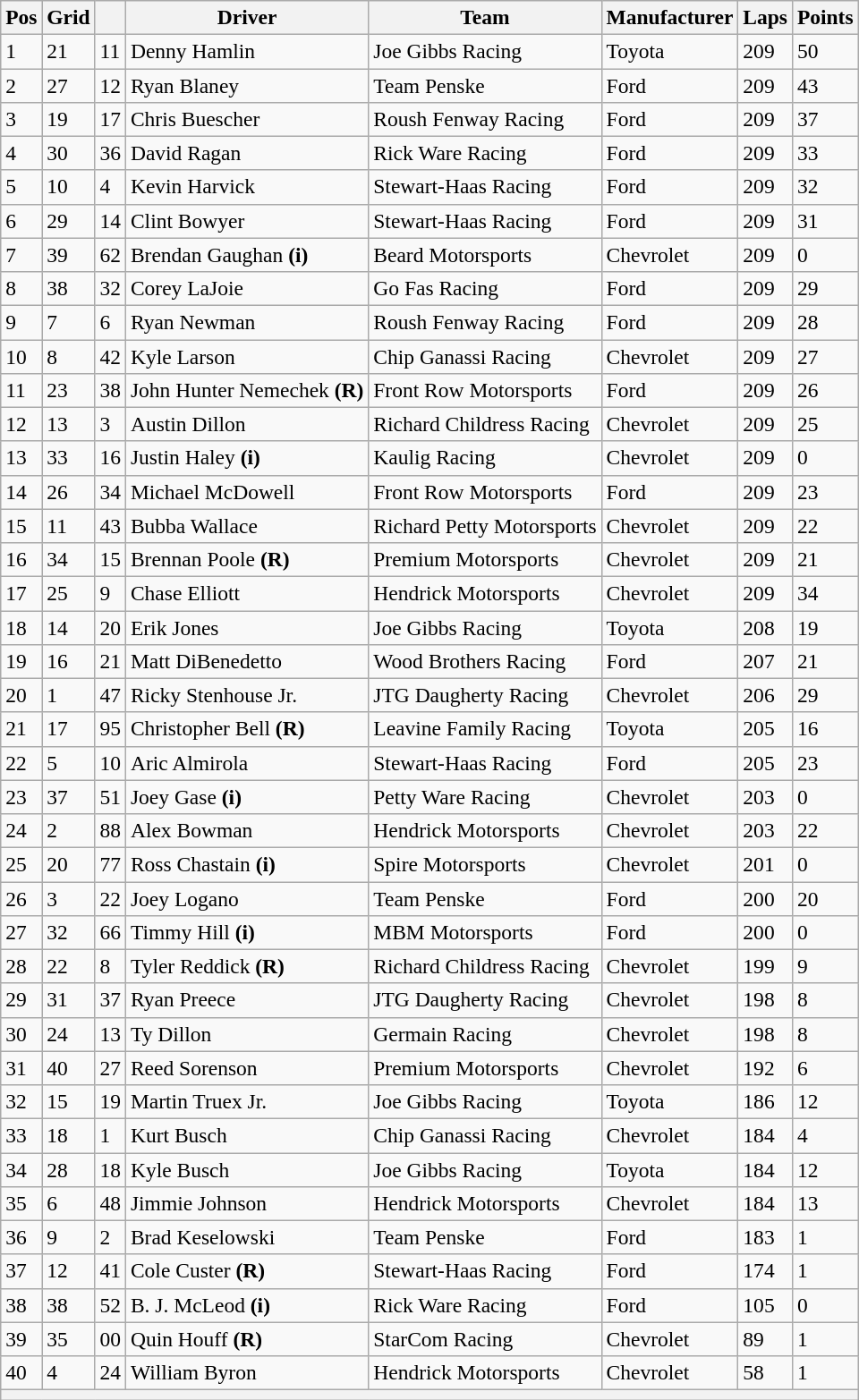<table class="wikitable" style="font-size:98%">
<tr>
<th>Pos</th>
<th>Grid</th>
<th></th>
<th>Driver</th>
<th>Team</th>
<th>Manufacturer</th>
<th>Laps</th>
<th>Points</th>
</tr>
<tr>
<td>1</td>
<td>21</td>
<td>11</td>
<td>Denny Hamlin</td>
<td>Joe Gibbs Racing</td>
<td>Toyota</td>
<td>209</td>
<td>50</td>
</tr>
<tr>
<td>2</td>
<td>27</td>
<td>12</td>
<td>Ryan Blaney</td>
<td>Team Penske</td>
<td>Ford</td>
<td>209</td>
<td>43</td>
</tr>
<tr>
<td>3</td>
<td>19</td>
<td>17</td>
<td>Chris Buescher</td>
<td>Roush Fenway Racing</td>
<td>Ford</td>
<td>209</td>
<td>37</td>
</tr>
<tr>
<td>4</td>
<td>30</td>
<td>36</td>
<td>David Ragan</td>
<td>Rick Ware Racing</td>
<td>Ford</td>
<td>209</td>
<td>33</td>
</tr>
<tr>
<td>5</td>
<td>10</td>
<td>4</td>
<td>Kevin Harvick</td>
<td>Stewart-Haas Racing</td>
<td>Ford</td>
<td>209</td>
<td>32</td>
</tr>
<tr>
<td>6</td>
<td>29</td>
<td>14</td>
<td>Clint Bowyer</td>
<td>Stewart-Haas Racing</td>
<td>Ford</td>
<td>209</td>
<td>31</td>
</tr>
<tr>
<td>7</td>
<td>39</td>
<td>62</td>
<td>Brendan Gaughan <strong>(i)</strong></td>
<td>Beard Motorsports</td>
<td>Chevrolet</td>
<td>209</td>
<td>0</td>
</tr>
<tr>
<td>8</td>
<td>38</td>
<td>32</td>
<td>Corey LaJoie</td>
<td>Go Fas Racing</td>
<td>Ford</td>
<td>209</td>
<td>29</td>
</tr>
<tr>
<td>9</td>
<td>7</td>
<td>6</td>
<td>Ryan Newman</td>
<td>Roush Fenway Racing</td>
<td>Ford</td>
<td>209</td>
<td>28</td>
</tr>
<tr>
<td>10</td>
<td>8</td>
<td>42</td>
<td>Kyle Larson</td>
<td>Chip Ganassi Racing</td>
<td>Chevrolet</td>
<td>209</td>
<td>27</td>
</tr>
<tr>
<td>11</td>
<td>23</td>
<td>38</td>
<td>John Hunter Nemechek <strong>(R)</strong></td>
<td>Front Row Motorsports</td>
<td>Ford</td>
<td>209</td>
<td>26</td>
</tr>
<tr>
<td>12</td>
<td>13</td>
<td>3</td>
<td>Austin Dillon</td>
<td>Richard Childress Racing</td>
<td>Chevrolet</td>
<td>209</td>
<td>25</td>
</tr>
<tr>
<td>13</td>
<td>33</td>
<td>16</td>
<td>Justin Haley <strong>(i)</strong></td>
<td>Kaulig Racing</td>
<td>Chevrolet</td>
<td>209</td>
<td>0</td>
</tr>
<tr>
<td>14</td>
<td>26</td>
<td>34</td>
<td>Michael McDowell</td>
<td>Front Row Motorsports</td>
<td>Ford</td>
<td>209</td>
<td>23</td>
</tr>
<tr>
<td>15</td>
<td>11</td>
<td>43</td>
<td>Bubba Wallace</td>
<td>Richard Petty Motorsports</td>
<td>Chevrolet</td>
<td>209</td>
<td>22</td>
</tr>
<tr>
<td>16</td>
<td>34</td>
<td>15</td>
<td>Brennan Poole <strong>(R)</strong></td>
<td>Premium Motorsports</td>
<td>Chevrolet</td>
<td>209</td>
<td>21</td>
</tr>
<tr>
<td>17</td>
<td>25</td>
<td>9</td>
<td>Chase Elliott</td>
<td>Hendrick Motorsports</td>
<td>Chevrolet</td>
<td>209</td>
<td>34</td>
</tr>
<tr>
<td>18</td>
<td>14</td>
<td>20</td>
<td>Erik Jones</td>
<td>Joe Gibbs Racing</td>
<td>Toyota</td>
<td>208</td>
<td>19</td>
</tr>
<tr>
<td>19</td>
<td>16</td>
<td>21</td>
<td>Matt DiBenedetto</td>
<td>Wood Brothers Racing</td>
<td>Ford</td>
<td>207</td>
<td>21</td>
</tr>
<tr>
<td>20</td>
<td>1</td>
<td>47</td>
<td>Ricky Stenhouse Jr.</td>
<td>JTG Daugherty Racing</td>
<td>Chevrolet</td>
<td>206</td>
<td>29</td>
</tr>
<tr>
<td>21</td>
<td>17</td>
<td>95</td>
<td>Christopher Bell <strong>(R)</strong></td>
<td>Leavine Family Racing</td>
<td>Toyota</td>
<td>205</td>
<td>16</td>
</tr>
<tr>
<td>22</td>
<td>5</td>
<td>10</td>
<td>Aric Almirola</td>
<td>Stewart-Haas Racing</td>
<td>Ford</td>
<td>205</td>
<td>23</td>
</tr>
<tr>
<td>23</td>
<td>37</td>
<td>51</td>
<td>Joey Gase <strong>(i)</strong></td>
<td>Petty Ware Racing</td>
<td>Chevrolet</td>
<td>203</td>
<td>0</td>
</tr>
<tr>
<td>24</td>
<td>2</td>
<td>88</td>
<td>Alex Bowman</td>
<td>Hendrick Motorsports</td>
<td>Chevrolet</td>
<td>203</td>
<td>22</td>
</tr>
<tr>
<td>25</td>
<td>20</td>
<td>77</td>
<td>Ross Chastain <strong>(i)</strong></td>
<td>Spire Motorsports</td>
<td>Chevrolet</td>
<td>201</td>
<td>0</td>
</tr>
<tr>
<td>26</td>
<td>3</td>
<td>22</td>
<td>Joey Logano</td>
<td>Team Penske</td>
<td>Ford</td>
<td>200</td>
<td>20</td>
</tr>
<tr>
<td>27</td>
<td>32</td>
<td>66</td>
<td>Timmy Hill <strong>(i)</strong></td>
<td>MBM Motorsports</td>
<td>Ford</td>
<td>200</td>
<td>0</td>
</tr>
<tr>
<td>28</td>
<td>22</td>
<td>8</td>
<td>Tyler Reddick <strong>(R)</strong></td>
<td>Richard Childress Racing</td>
<td>Chevrolet</td>
<td>199</td>
<td>9</td>
</tr>
<tr>
<td>29</td>
<td>31</td>
<td>37</td>
<td>Ryan Preece</td>
<td>JTG Daugherty Racing</td>
<td>Chevrolet</td>
<td>198</td>
<td>8</td>
</tr>
<tr>
<td>30</td>
<td>24</td>
<td>13</td>
<td>Ty Dillon</td>
<td>Germain Racing</td>
<td>Chevrolet</td>
<td>198</td>
<td>8</td>
</tr>
<tr>
<td>31</td>
<td>40</td>
<td>27</td>
<td>Reed Sorenson</td>
<td>Premium Motorsports</td>
<td>Chevrolet</td>
<td>192</td>
<td>6</td>
</tr>
<tr>
<td>32</td>
<td>15</td>
<td>19</td>
<td>Martin Truex Jr.</td>
<td>Joe Gibbs Racing</td>
<td>Toyota</td>
<td>186</td>
<td>12</td>
</tr>
<tr>
<td>33</td>
<td>18</td>
<td>1</td>
<td>Kurt Busch</td>
<td>Chip Ganassi Racing</td>
<td>Chevrolet</td>
<td>184</td>
<td>4</td>
</tr>
<tr>
<td>34</td>
<td>28</td>
<td>18</td>
<td>Kyle Busch</td>
<td>Joe Gibbs Racing</td>
<td>Toyota</td>
<td>184</td>
<td>12</td>
</tr>
<tr>
<td>35</td>
<td>6</td>
<td>48</td>
<td>Jimmie Johnson</td>
<td>Hendrick Motorsports</td>
<td>Chevrolet</td>
<td>184</td>
<td>13</td>
</tr>
<tr>
<td>36</td>
<td>9</td>
<td>2</td>
<td>Brad Keselowski</td>
<td>Team Penske</td>
<td>Ford</td>
<td>183</td>
<td>1</td>
</tr>
<tr>
<td>37</td>
<td>12</td>
<td>41</td>
<td>Cole Custer <strong>(R)</strong></td>
<td>Stewart-Haas Racing</td>
<td>Ford</td>
<td>174</td>
<td>1</td>
</tr>
<tr>
<td>38</td>
<td>38</td>
<td>52</td>
<td>B. J. McLeod <strong>(i)</strong></td>
<td>Rick Ware Racing</td>
<td>Ford</td>
<td>105</td>
<td>0</td>
</tr>
<tr>
<td>39</td>
<td>35</td>
<td>00</td>
<td>Quin Houff <strong>(R)</strong></td>
<td>StarCom Racing</td>
<td>Chevrolet</td>
<td>89</td>
<td>1</td>
</tr>
<tr>
<td>40</td>
<td>4</td>
<td>24</td>
<td>William Byron</td>
<td>Hendrick Motorsports</td>
<td>Chevrolet</td>
<td>58</td>
<td>1</td>
</tr>
<tr>
<th colspan="8"></th>
</tr>
</table>
